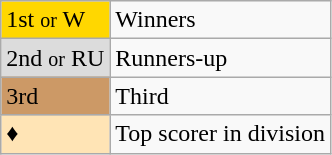<table class="wikitable" text-align:center">
<tr>
<td bgcolor=gold>1st <small>or</small> W</td>
<td>Winners</td>
</tr>
<tr>
<td bgcolor=#DCDCDC>2nd <small>or</small> RU</td>
<td>Runners-up</td>
</tr>
<tr>
<td bgcolor=#CC9966>3rd</td>
<td>Third</td>
</tr>
<tr>
<td bgcolor=#FFE4B5>♦</td>
<td>Top scorer in division</td>
</tr>
</table>
